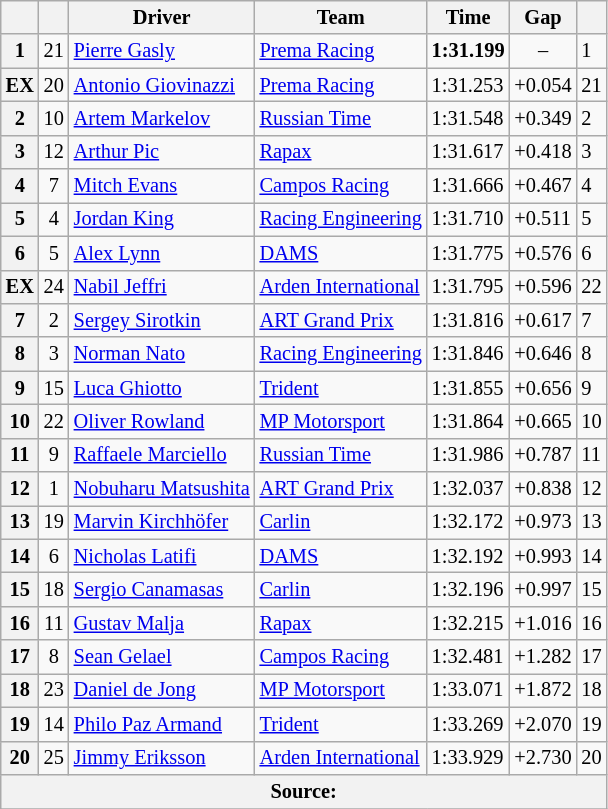<table class="wikitable" style="font-size:85%">
<tr>
<th></th>
<th></th>
<th>Driver</th>
<th>Team</th>
<th>Time</th>
<th>Gap</th>
<th></th>
</tr>
<tr>
<th>1</th>
<td align="center">21</td>
<td> <a href='#'>Pierre Gasly</a></td>
<td><a href='#'>Prema Racing</a></td>
<td><strong>1:31.199</strong></td>
<td align="center">–</td>
<td>1</td>
</tr>
<tr>
<th>EX</th>
<td align="center">20</td>
<td> <a href='#'>Antonio Giovinazzi</a></td>
<td><a href='#'>Prema Racing</a></td>
<td>1:31.253</td>
<td>+0.054</td>
<td>21</td>
</tr>
<tr>
<th>2</th>
<td align="center">10</td>
<td> <a href='#'>Artem Markelov</a></td>
<td><a href='#'>Russian Time</a></td>
<td>1:31.548</td>
<td>+0.349</td>
<td>2</td>
</tr>
<tr>
<th>3</th>
<td align="center">12</td>
<td> <a href='#'>Arthur Pic</a></td>
<td><a href='#'>Rapax</a></td>
<td>1:31.617</td>
<td>+0.418</td>
<td>3</td>
</tr>
<tr>
<th>4</th>
<td align="center">7</td>
<td> <a href='#'>Mitch Evans</a></td>
<td><a href='#'>Campos Racing</a></td>
<td>1:31.666</td>
<td>+0.467</td>
<td>4</td>
</tr>
<tr>
<th>5</th>
<td align="center">4</td>
<td> <a href='#'>Jordan King</a></td>
<td><a href='#'>Racing Engineering</a></td>
<td>1:31.710</td>
<td>+0.511</td>
<td>5</td>
</tr>
<tr>
<th>6</th>
<td align="center">5</td>
<td> <a href='#'>Alex Lynn</a></td>
<td><a href='#'>DAMS</a></td>
<td>1:31.775</td>
<td>+0.576</td>
<td>6</td>
</tr>
<tr>
<th>EX</th>
<td align="center">24</td>
<td> <a href='#'>Nabil Jeffri</a></td>
<td><a href='#'>Arden International</a></td>
<td>1:31.795</td>
<td>+0.596</td>
<td>22</td>
</tr>
<tr>
<th>7</th>
<td align="center">2</td>
<td> <a href='#'>Sergey Sirotkin</a></td>
<td><a href='#'>ART Grand Prix</a></td>
<td>1:31.816</td>
<td>+0.617</td>
<td>7</td>
</tr>
<tr>
<th>8</th>
<td align="center">3</td>
<td> <a href='#'>Norman Nato</a></td>
<td><a href='#'>Racing Engineering</a></td>
<td>1:31.846</td>
<td>+0.646</td>
<td>8</td>
</tr>
<tr>
<th>9</th>
<td align="center">15</td>
<td> <a href='#'>Luca Ghiotto</a></td>
<td><a href='#'>Trident</a></td>
<td>1:31.855</td>
<td>+0.656</td>
<td>9</td>
</tr>
<tr>
<th>10</th>
<td align="center">22</td>
<td> <a href='#'>Oliver Rowland</a></td>
<td><a href='#'>MP Motorsport</a></td>
<td>1:31.864</td>
<td>+0.665</td>
<td>10</td>
</tr>
<tr>
<th>11</th>
<td align="center">9</td>
<td> <a href='#'>Raffaele Marciello</a></td>
<td><a href='#'>Russian Time</a></td>
<td>1:31.986</td>
<td>+0.787</td>
<td>11</td>
</tr>
<tr>
<th>12</th>
<td align="center">1</td>
<td> <a href='#'>Nobuharu Matsushita</a></td>
<td><a href='#'>ART Grand Prix</a></td>
<td>1:32.037</td>
<td>+0.838</td>
<td>12</td>
</tr>
<tr>
<th>13</th>
<td align="center">19</td>
<td> <a href='#'>Marvin Kirchhöfer</a></td>
<td><a href='#'>Carlin</a></td>
<td>1:32.172</td>
<td>+0.973</td>
<td>13</td>
</tr>
<tr>
<th>14</th>
<td align="center">6</td>
<td> <a href='#'>Nicholas Latifi</a></td>
<td><a href='#'>DAMS</a></td>
<td>1:32.192</td>
<td>+0.993</td>
<td>14</td>
</tr>
<tr>
<th>15</th>
<td align="center">18</td>
<td> <a href='#'>Sergio Canamasas</a></td>
<td><a href='#'>Carlin</a></td>
<td>1:32.196</td>
<td>+0.997</td>
<td>15</td>
</tr>
<tr>
<th>16</th>
<td align="center">11</td>
<td> <a href='#'>Gustav Malja</a></td>
<td><a href='#'>Rapax</a></td>
<td>1:32.215</td>
<td>+1.016</td>
<td>16</td>
</tr>
<tr>
<th>17</th>
<td align="center">8</td>
<td> <a href='#'>Sean Gelael</a></td>
<td><a href='#'>Campos Racing</a></td>
<td>1:32.481</td>
<td>+1.282</td>
<td>17</td>
</tr>
<tr>
<th>18</th>
<td align="center">23</td>
<td> <a href='#'>Daniel de Jong</a></td>
<td><a href='#'>MP Motorsport</a></td>
<td>1:33.071</td>
<td>+1.872</td>
<td>18</td>
</tr>
<tr>
<th>19</th>
<td align="center">14</td>
<td> <a href='#'>Philo Paz Armand</a></td>
<td><a href='#'>Trident</a></td>
<td>1:33.269</td>
<td>+2.070</td>
<td>19</td>
</tr>
<tr>
<th>20</th>
<td align="center">25</td>
<td> <a href='#'>Jimmy Eriksson</a></td>
<td><a href='#'>Arden International</a></td>
<td>1:33.929</td>
<td>+2.730</td>
<td>20</td>
</tr>
<tr>
<th colspan="7">Source:</th>
</tr>
<tr>
</tr>
</table>
